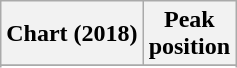<table class="wikitable sortable plainrowheaders" style="text-align:center">
<tr>
<th scope="col">Chart (2018)</th>
<th scope="col">Peak<br> position</th>
</tr>
<tr>
</tr>
<tr>
</tr>
<tr>
</tr>
<tr>
</tr>
</table>
